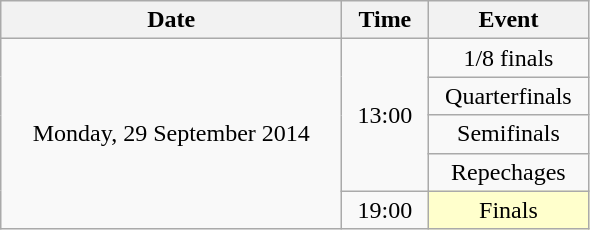<table class = "wikitable" style="text-align:center;">
<tr>
<th width=220>Date</th>
<th width=50>Time</th>
<th width=100>Event</th>
</tr>
<tr>
<td rowspan=5>Monday, 29 September 2014</td>
<td rowspan=4>13:00</td>
<td>1/8 finals</td>
</tr>
<tr>
<td>Quarterfinals</td>
</tr>
<tr>
<td>Semifinals</td>
</tr>
<tr>
<td>Repechages</td>
</tr>
<tr>
<td>19:00</td>
<td bgcolor=ffffcc>Finals</td>
</tr>
</table>
